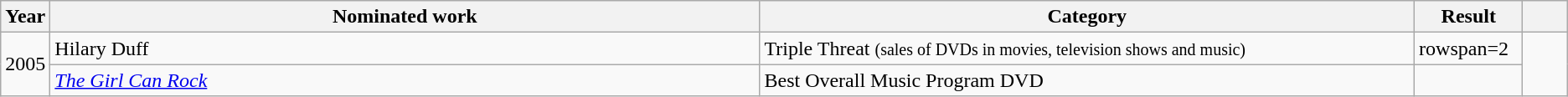<table class="wikitable sortable">
<tr>
<th scope="col" style="width:1em;">Year</th>
<th scope="col" style="width:39em;">Nominated work</th>
<th scope="col" style="width:36em;">Category</th>
<th scope="col" style="width:5em;">Result</th>
<th scope="col" style="width:2em;" class="unsortable"></th>
</tr>
<tr>
<td rowspan=2>2005</td>
<td>Hilary Duff</td>
<td>Triple Threat <small>(sales of DVDs in movies, television shows and music)</small></td>
<td>rowspan=2 </td>
<td style="text-align:center;" rowspan=2></td>
</tr>
<tr>
<td><em><a href='#'>The Girl Can Rock</a></em></td>
<td>Best Overall Music Program DVD</td>
</tr>
</table>
